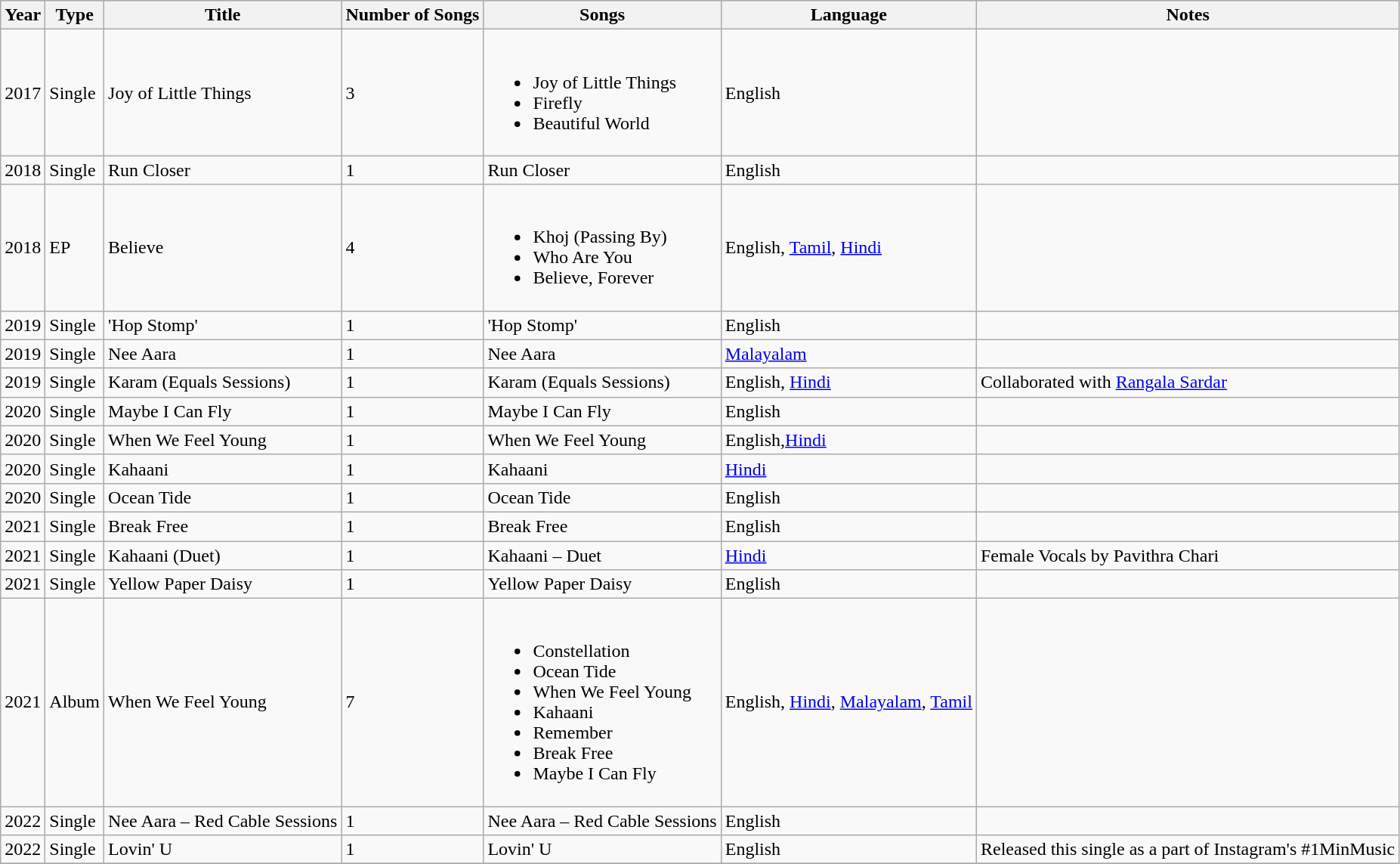<table class="wikitable sortable">
<tr style="background:#ccc; text-align:center;">
<th>Year</th>
<th>Type</th>
<th>Title</th>
<th>Number of Songs</th>
<th>Songs</th>
<th>Language</th>
<th>Notes</th>
</tr>
<tr>
<td>2017</td>
<td>Single</td>
<td>Joy of Little Things</td>
<td>3</td>
<td><br><ul><li>Joy of Little Things</li><li>Firefly</li><li>Beautiful World</li></ul></td>
<td>English</td>
<td></td>
</tr>
<tr>
<td>2018</td>
<td>Single</td>
<td>Run Closer</td>
<td>1</td>
<td>Run Closer</td>
<td>English</td>
<td></td>
</tr>
<tr>
<td>2018</td>
<td>EP</td>
<td>Believe</td>
<td>4</td>
<td><br><ul><li>Khoj (Passing By)</li><li>Who Are You</li><li>Believe, Forever</li></ul></td>
<td>English, <a href='#'>Tamil</a>, <a href='#'>Hindi</a></td>
<td></td>
</tr>
<tr>
<td>2019</td>
<td>Single</td>
<td>'Hop Stomp'</td>
<td>1</td>
<td>'Hop Stomp'</td>
<td>English</td>
<td></td>
</tr>
<tr>
<td>2019</td>
<td>Single</td>
<td>Nee Aara</td>
<td>1</td>
<td>Nee Aara</td>
<td><a href='#'>Malayalam</a></td>
<td></td>
</tr>
<tr>
<td>2019</td>
<td>Single</td>
<td>Karam (Equals Sessions)</td>
<td>1</td>
<td>Karam (Equals Sessions)</td>
<td>English, <a href='#'>Hindi</a></td>
<td>Collaborated with <a href='#'>Rangala Sardar</a></td>
</tr>
<tr>
<td>2020</td>
<td>Single</td>
<td>Maybe I Can Fly</td>
<td>1</td>
<td>Maybe I Can Fly</td>
<td>English</td>
<td></td>
</tr>
<tr>
<td>2020</td>
<td>Single</td>
<td>When We Feel Young</td>
<td>1</td>
<td>When We Feel Young</td>
<td>English,<a href='#'>Hindi</a></td>
<td></td>
</tr>
<tr>
<td>2020</td>
<td>Single</td>
<td>Kahaani</td>
<td>1</td>
<td>Kahaani</td>
<td><a href='#'>Hindi</a></td>
<td></td>
</tr>
<tr>
<td>2020</td>
<td>Single</td>
<td>Ocean Tide</td>
<td>1</td>
<td>Ocean Tide</td>
<td>English</td>
<td></td>
</tr>
<tr>
<td>2021</td>
<td>Single</td>
<td>Break Free</td>
<td>1</td>
<td>Break Free</td>
<td>English</td>
<td></td>
</tr>
<tr>
<td>2021</td>
<td>Single</td>
<td>Kahaani (Duet)</td>
<td>1</td>
<td>Kahaani – Duet</td>
<td><a href='#'>Hindi</a></td>
<td>Female Vocals by Pavithra Chari</td>
</tr>
<tr>
<td>2021</td>
<td>Single</td>
<td>Yellow Paper Daisy</td>
<td>1</td>
<td>Yellow Paper Daisy</td>
<td>English</td>
<td></td>
</tr>
<tr>
<td>2021</td>
<td>Album</td>
<td>When We Feel Young</td>
<td>7</td>
<td><br><ul><li>Constellation</li><li>Ocean Tide</li><li>When We Feel Young</li><li>Kahaani</li><li>Remember</li><li>Break Free</li><li>Maybe I Can Fly</li></ul></td>
<td>English, <a href='#'>Hindi</a>, <a href='#'>Malayalam</a>, <a href='#'>Tamil</a></td>
<td></td>
</tr>
<tr>
<td>2022</td>
<td>Single</td>
<td>Nee Aara – Red Cable Sessions</td>
<td>1</td>
<td>Nee Aara – Red Cable Sessions</td>
<td>English</td>
<td></td>
</tr>
<tr>
<td>2022</td>
<td>Single</td>
<td>Lovin' U</td>
<td>1</td>
<td>Lovin' U</td>
<td>English</td>
<td>Released this single as a part of Instagram's #1MinMusic</td>
</tr>
<tr>
</tr>
</table>
